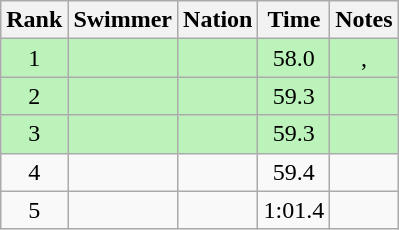<table class="wikitable sortable" style="text-align:center">
<tr>
<th>Rank</th>
<th>Swimmer</th>
<th>Nation</th>
<th>Time</th>
<th>Notes</th>
</tr>
<tr bgcolor=bbf3bb>
<td>1</td>
<td align=left></td>
<td align=left></td>
<td>58.0</td>
<td>, </td>
</tr>
<tr bgcolor=bbf3bb>
<td>2</td>
<td align=left></td>
<td align=left></td>
<td>59.3</td>
<td></td>
</tr>
<tr bgcolor=bbf3bb>
<td>3</td>
<td align=left></td>
<td align=left></td>
<td>59.3</td>
<td></td>
</tr>
<tr>
<td>4</td>
<td align=left></td>
<td align=left></td>
<td>59.4</td>
<td></td>
</tr>
<tr>
<td>5</td>
<td align=left></td>
<td align=left></td>
<td data-sort-value=61.4>1:01.4</td>
<td></td>
</tr>
</table>
